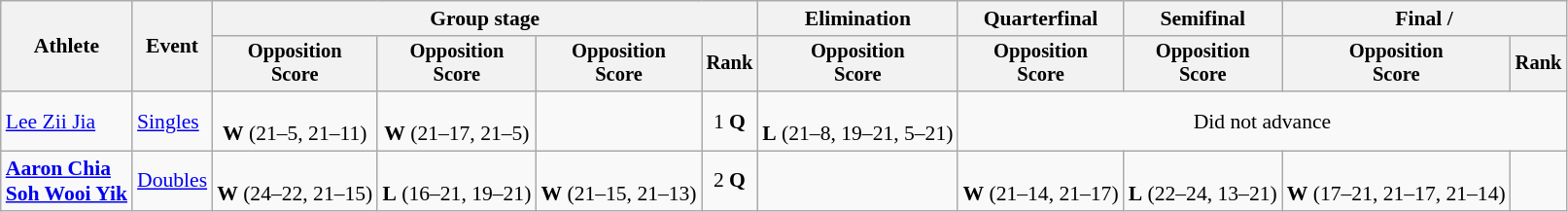<table class="wikitable" style="font-size:90%">
<tr>
<th rowspan=2>Athlete</th>
<th rowspan=2>Event</th>
<th colspan=4>Group stage</th>
<th>Elimination</th>
<th>Quarterfinal</th>
<th>Semifinal</th>
<th colspan=2>Final / </th>
</tr>
<tr style="font-size:95%">
<th>Opposition<br>Score</th>
<th>Opposition<br>Score</th>
<th>Opposition<br>Score</th>
<th>Rank</th>
<th>Opposition<br>Score</th>
<th>Opposition<br>Score</th>
<th>Opposition<br>Score</th>
<th>Opposition<br>Score</th>
<th>Rank</th>
</tr>
<tr align=center>
<td align=left><a href='#'>Lee Zii Jia</a></td>
<td align="left"><a href='#'>Singles</a></td>
<td><br><strong>W</strong> (21–5, 21–11)</td>
<td><br><strong>W</strong> (21–17, 21–5)</td>
<td></td>
<td>1 <strong>Q</strong></td>
<td><br><strong>L</strong> (21–8, 19–21, 5–21)</td>
<td colspan=4>Did not advance</td>
</tr>
<tr align=center>
<td align=left><strong><a href='#'>Aaron Chia</a><br><a href='#'>Soh Wooi Yik</a></strong></td>
<td align=left><a href='#'>Doubles</a></td>
<td><br><strong>W</strong> (24–22, 21–15)</td>
<td><br><strong>L</strong> (16–21, 19–21)</td>
<td><br><strong>W</strong> (21–15, 21–13)</td>
<td>2 <strong>Q</strong></td>
<td></td>
<td><br><strong>W</strong> (21–14, 21–17)</td>
<td><br><strong>L</strong> (22–24, 13–21)</td>
<td><br><strong>W</strong> (17–21, 21–17, 21–14)</td>
<td></td>
</tr>
</table>
